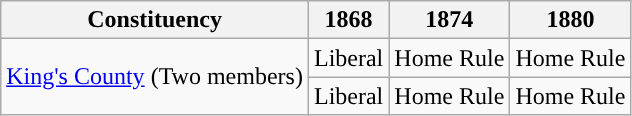<table class="wikitable">
<tr>
<th>Constituency</th>
<th>1868</th>
<th>1874</th>
<th>1880</th>
</tr>
<tr>
<td rowspan="2"><a href='#'>King's County</a> (Two members)</td>
<td>Liberal</td>
<td>Home Rule</td>
<td>Home Rule</td>
</tr>
<tr>
<td>Liberal</td>
<td>Home Rule</td>
<td>Home Rule</td>
</tr>
</table>
